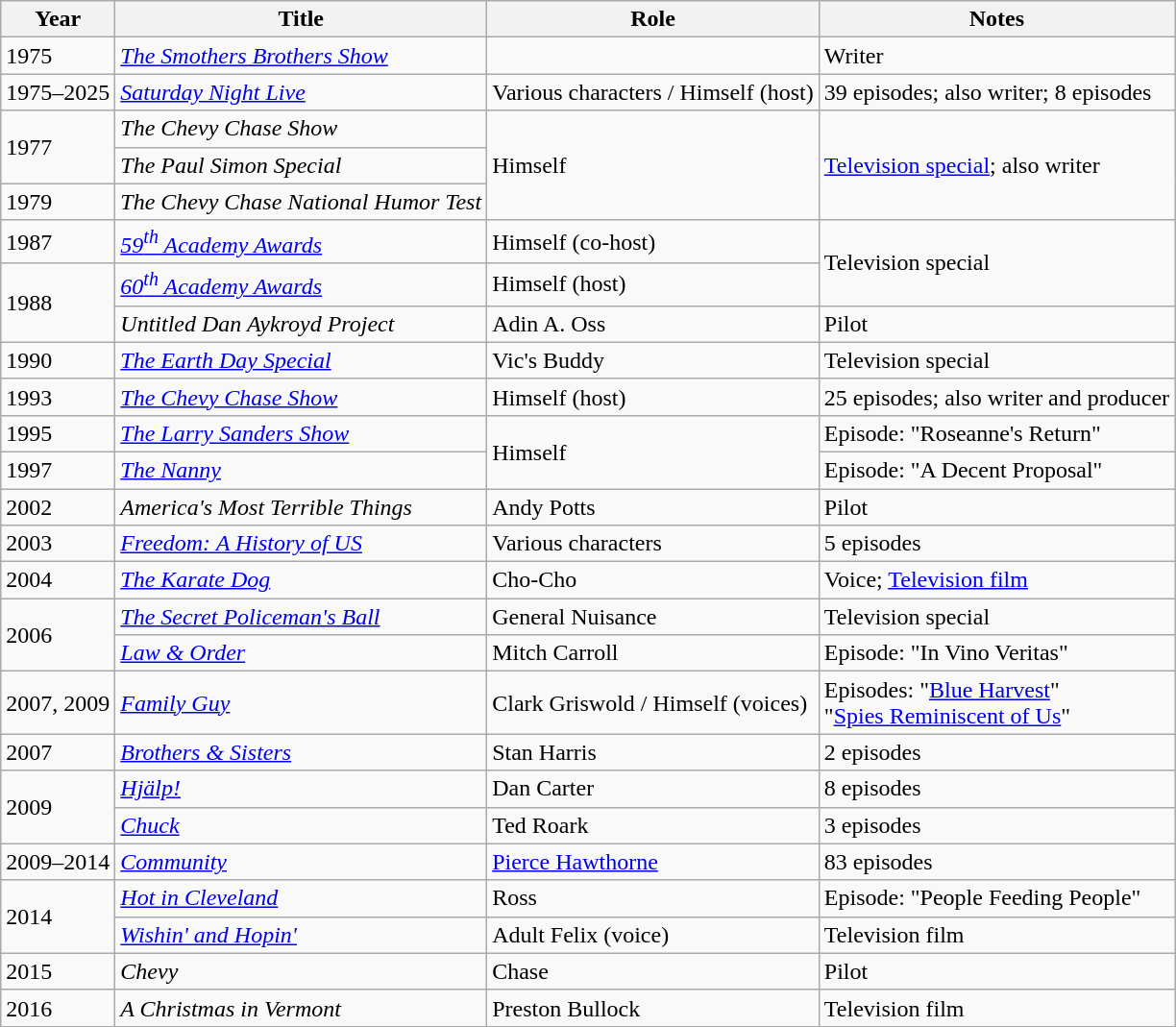<table class="wikitable sortable">
<tr>
<th>Year</th>
<th>Title</th>
<th>Role</th>
<th class="unsortable">Notes</th>
</tr>
<tr>
<td>1975</td>
<td><em><a href='#'>The Smothers Brothers Show</a></em></td>
<td></td>
<td>Writer</td>
</tr>
<tr>
<td>1975–2025</td>
<td><em><a href='#'>Saturday Night Live</a></em></td>
<td>Various characters / Himself (host)</td>
<td>39 episodes; also writer; 8 episodes</td>
</tr>
<tr>
<td rowspan=2>1977</td>
<td><em>The Chevy Chase Show</em></td>
<td rowspan="3">Himself</td>
<td rowspan="3"><a href='#'>Television special</a>; also writer</td>
</tr>
<tr>
<td><em>The Paul Simon Special</em></td>
</tr>
<tr>
<td>1979</td>
<td><em>The Chevy Chase National Humor Test</em></td>
</tr>
<tr>
<td>1987</td>
<td><em><a href='#'>59<sup>th</sup> Academy Awards</a></em></td>
<td>Himself (co-host)</td>
<td rowspan="2">Television special</td>
</tr>
<tr>
<td rowspan="2">1988</td>
<td><em><a href='#'>60<sup>th</sup> Academy Awards</a></em></td>
<td>Himself (host)</td>
</tr>
<tr>
<td><em>Untitled Dan Aykroyd Project</em></td>
<td>Adin A. Oss</td>
<td>Pilot</td>
</tr>
<tr>
<td>1990</td>
<td><em><a href='#'>The Earth Day Special</a></em></td>
<td>Vic's Buddy</td>
<td>Television special</td>
</tr>
<tr>
<td>1993</td>
<td><em><a href='#'>The Chevy Chase Show</a></em></td>
<td>Himself (host)</td>
<td>25 episodes; also writer and producer</td>
</tr>
<tr>
<td>1995</td>
<td><em><a href='#'>The Larry Sanders Show</a></em></td>
<td rowspan="2">Himself</td>
<td>Episode: "Roseanne's Return"</td>
</tr>
<tr>
<td>1997</td>
<td><em><a href='#'>The Nanny</a></em></td>
<td>Episode: "A Decent Proposal"</td>
</tr>
<tr>
<td>2002</td>
<td><em>America's Most Terrible Things</em></td>
<td>Andy Potts</td>
<td>Pilot</td>
</tr>
<tr>
<td>2003</td>
<td><em><a href='#'>Freedom: A History of US</a></em></td>
<td>Various characters</td>
<td>5 episodes</td>
</tr>
<tr>
<td>2004</td>
<td><em><a href='#'>The Karate Dog</a></em></td>
<td>Cho-Cho</td>
<td>Voice; <a href='#'>Television film</a></td>
</tr>
<tr>
<td rowspan=2>2006</td>
<td><em><a href='#'>The Secret Policeman's Ball</a></em></td>
<td>General Nuisance</td>
<td>Television special</td>
</tr>
<tr>
<td><em><a href='#'>Law & Order</a></em></td>
<td>Mitch Carroll</td>
<td>Episode: "In Vino Veritas"</td>
</tr>
<tr>
<td>2007, 2009</td>
<td><em><a href='#'>Family Guy</a></em></td>
<td>Clark Griswold / Himself (voices)</td>
<td>Episodes: "<a href='#'>Blue Harvest</a>" <br> "<a href='#'>Spies Reminiscent of Us</a>"</td>
</tr>
<tr>
<td>2007</td>
<td><em><a href='#'>Brothers & Sisters</a></em></td>
<td>Stan Harris</td>
<td>2 episodes</td>
</tr>
<tr>
<td rowspan=2>2009</td>
<td><em><a href='#'>Hjälp!</a></em></td>
<td>Dan Carter</td>
<td>8 episodes</td>
</tr>
<tr>
<td><em><a href='#'>Chuck</a></em></td>
<td>Ted Roark</td>
<td>3 episodes</td>
</tr>
<tr>
<td>2009–2014</td>
<td><em><a href='#'>Community</a></em></td>
<td><a href='#'>Pierce Hawthorne</a></td>
<td>83 episodes</td>
</tr>
<tr>
<td rowspan=2>2014</td>
<td><em><a href='#'>Hot in Cleveland</a></em></td>
<td>Ross</td>
<td>Episode: "People Feeding People"</td>
</tr>
<tr>
<td><em><a href='#'>Wishin' and Hopin'</a></em></td>
<td>Adult Felix (voice)</td>
<td>Television film</td>
</tr>
<tr>
<td>2015</td>
<td><em>Chevy</em></td>
<td>Chase</td>
<td>Pilot</td>
</tr>
<tr>
<td>2016</td>
<td><em>A Christmas in Vermont</em></td>
<td>Preston Bullock</td>
<td>Television film</td>
</tr>
</table>
